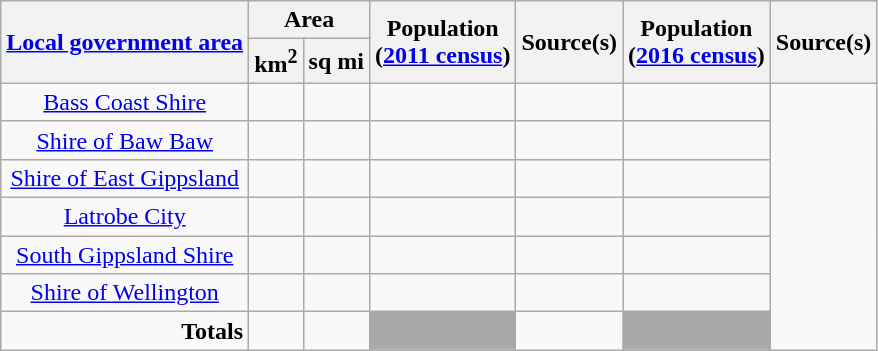<table class="wikitable sortable plainrowheaders" style="text-align:center;">
<tr>
<th scope="col" rowspan="2"><a href='#'>Local government area</a></th>
<th scope="col" colspan="2">Area</th>
<th scope="col" rowspan="2">Population<br>(<a href='#'>2011 census</a>)</th>
<th scope="col" rowspan="2">Source(s)</th>
<th scope="col" rowspan="2">Population<br>(<a href='#'>2016 census</a>)</th>
<th scope="col" rowspan="2">Source(s)</th>
</tr>
<tr>
<th scope="col">km<sup>2</sup></th>
<th scope="col">sq mi</th>
</tr>
<tr>
<td scope="row"><a href='#'>Bass Coast Shire</a></td>
<td></td>
<td align="right"></td>
<td></td>
<td align="right"></td>
<td></td>
</tr>
<tr>
<td scope="row"><a href='#'>Shire of Baw Baw</a></td>
<td></td>
<td align="right"></td>
<td></td>
<td align="right"></td>
<td></td>
</tr>
<tr>
<td scope="row"><a href='#'>Shire of East Gippsland</a></td>
<td></td>
<td align="right"></td>
<td></td>
<td align="right"></td>
<td></td>
</tr>
<tr>
<td scope="row"><a href='#'>Latrobe City</a></td>
<td></td>
<td align="right"></td>
<td></td>
<td align="right"></td>
<td></td>
</tr>
<tr>
<td scope="row"><a href='#'>South Gippsland Shire</a></td>
<td></td>
<td align="right"></td>
<td></td>
<td align="right"></td>
<td></td>
</tr>
<tr>
<td scope="row"><a href='#'>Shire of Wellington</a></td>
<td></td>
<td align="right"></td>
<td></td>
<td align="right"></td>
<td></td>
</tr>
<tr>
<td scope="row" align="right"><strong>Totals</strong></td>
<td></td>
<td align="right"><strong></strong></td>
<td style="background:darkgrey;"></td>
<td align="right"><strong></strong></td>
<td style="background:darkgrey;"></td>
</tr>
</table>
